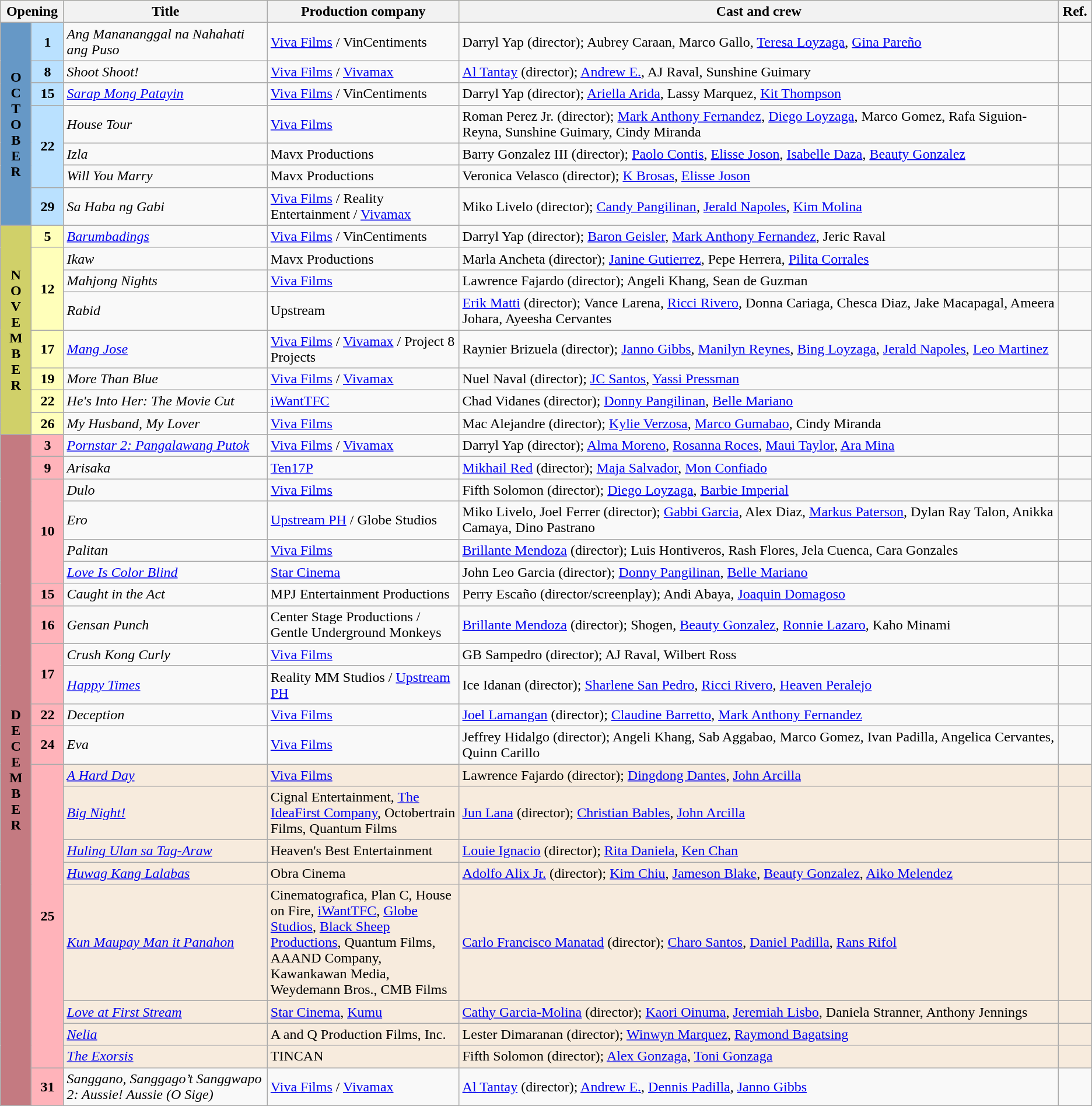<table class="wikitable sortable">
<tr style="background:#ffffba; text-align:center;">
<th colspan="2" style="width:05%">Opening</th>
<th style="width:17%">Title</th>
<th style="width:16%">Production company</th>
<th style="width:50%">Cast and crew</th>
<th style="width:02%">Ref.</th>
</tr>
<tr>
<th rowspan="7" style="text-align:center; background:#6698c6">O<br>C<br>T<br>O<br>B<br>E<br>R</th>
<td style="text-align:center; background:#bae1ff"><strong>1</strong></td>
<td><em>Ang Manananggal na Nahahati ang Puso</em></td>
<td><a href='#'>Viva Films</a> / VinCentiments</td>
<td>Darryl Yap (director); Aubrey Caraan, Marco Gallo, <a href='#'>Teresa Loyzaga</a>, <a href='#'>Gina Pareño</a></td>
<td></td>
</tr>
<tr>
<td style="text-align:center; background:#bae1ff"><strong>8</strong></td>
<td><em>Shoot Shoot!</em></td>
<td><a href='#'>Viva Films</a> / <a href='#'>Vivamax</a></td>
<td><a href='#'>Al Tantay</a> (director); <a href='#'>Andrew E.</a>, AJ Raval, Sunshine Guimary</td>
<td></td>
</tr>
<tr>
<td style="text-align:center; background:#bae1ff"><strong>15</strong></td>
<td><em><a href='#'>Sarap Mong Patayin</a></em></td>
<td><a href='#'>Viva Films</a> / VinCentiments</td>
<td>Darryl Yap (director); <a href='#'>Ariella Arida</a>, Lassy Marquez, <a href='#'>Kit Thompson</a></td>
<td></td>
</tr>
<tr>
<td rowspan="3" style="text-align:center; background:#bae1ff"><strong>22</strong></td>
<td><em>House Tour</em></td>
<td><a href='#'>Viva Films</a></td>
<td>Roman Perez Jr. (director); <a href='#'>Mark Anthony Fernandez</a>, <a href='#'>Diego Loyzaga</a>, Marco Gomez, Rafa Siguion-Reyna, Sunshine Guimary, Cindy Miranda</td>
<td></td>
</tr>
<tr>
<td><em>Izla</em></td>
<td>Mavx Productions</td>
<td>Barry Gonzalez III (director); <a href='#'>Paolo Contis</a>, <a href='#'>Elisse Joson</a>, <a href='#'>Isabelle Daza</a>, <a href='#'>Beauty Gonzalez</a></td>
<td></td>
</tr>
<tr>
<td><em>Will You Marry</em></td>
<td>Mavx Productions</td>
<td>Veronica Velasco (director); <a href='#'>K Brosas</a>, <a href='#'>Elisse Joson</a></td>
<td></td>
</tr>
<tr>
<td style="text-align:center; background:#bae1ff"><strong>29</strong></td>
<td><em>Sa Haba ng Gabi</em></td>
<td><a href='#'>Viva Films</a> / Reality Entertainment / <a href='#'>Vivamax</a></td>
<td>Miko Livelo (director); <a href='#'>Candy Pangilinan</a>, <a href='#'>Jerald Napoles</a>, <a href='#'>Kim Molina</a></td>
<td></td>
</tr>
<tr>
<th rowspan="8" style="text-align:center; background:#d0d069 ">N<br>O<br>V<br>E<br>M<br>B<br>E<br>R</th>
<td style="text-align:center; background:#ffffba;"><strong>5</strong></td>
<td><em><a href='#'>Barumbadings</a></em></td>
<td><a href='#'>Viva Films</a> / VinCentiments</td>
<td>Darryl Yap (director); <a href='#'>Baron Geisler</a>, <a href='#'>Mark Anthony Fernandez</a>, Jeric Raval</td>
<td></td>
</tr>
<tr>
<td rowspan="3" style="text-align:center; background:#ffffba;"><strong>12</strong></td>
<td><em>Ikaw</em></td>
<td>Mavx Productions</td>
<td>Marla Ancheta (director); <a href='#'>Janine Gutierrez</a>, Pepe Herrera, <a href='#'>Pilita Corrales</a></td>
<td></td>
</tr>
<tr>
<td><em>Mahjong Nights</em></td>
<td><a href='#'>Viva Films</a></td>
<td>Lawrence Fajardo (director); Angeli Khang, Sean de Guzman</td>
<td></td>
</tr>
<tr>
<td><em>Rabid</em></td>
<td>Upstream</td>
<td><a href='#'>Erik Matti</a> (director); Vance Larena, <a href='#'>Ricci Rivero</a>, Donna Cariaga, Chesca Diaz, Jake Macapagal, Ameera Johara, Ayeesha Cervantes</td>
<td></td>
</tr>
<tr>
<td style="text-align:center; background:#ffffba;"><strong>17</strong></td>
<td><em><a href='#'>Mang Jose</a></em></td>
<td><a href='#'>Viva Films</a> / <a href='#'>Vivamax</a> / Project 8 Projects</td>
<td>Raynier Brizuela (director); <a href='#'>Janno Gibbs</a>, <a href='#'>Manilyn Reynes</a>, <a href='#'>Bing Loyzaga</a>, <a href='#'>Jerald Napoles</a>, <a href='#'>Leo Martinez</a></td>
<td></td>
</tr>
<tr>
<td style="text-align:center; background:#ffffba;"><strong>19</strong></td>
<td><em>More Than Blue</em></td>
<td><a href='#'>Viva Films</a> / <a href='#'>Vivamax</a></td>
<td>Nuel Naval (director); <a href='#'>JC Santos</a>, <a href='#'>Yassi Pressman</a></td>
<td></td>
</tr>
<tr>
<td style="text-align:center; background:#ffffba;"><strong>22</strong></td>
<td><em>He's Into Her: The Movie Cut</em></td>
<td><a href='#'>iWantTFC</a></td>
<td>Chad Vidanes (director); <a href='#'>Donny Pangilinan</a>, <a href='#'>Belle Mariano</a></td>
<td></td>
</tr>
<tr>
<td style="text-align:center; background:#ffffba;"><strong>26</strong></td>
<td><em>My Husband, My Lover</em></td>
<td><a href='#'>Viva Films</a></td>
<td>Mac Alejandre (director); <a href='#'>Kylie Verzosa</a>, <a href='#'>Marco Gumabao</a>, Cindy Miranda</td>
<td></td>
</tr>
<tr>
<th rowspan="21" style="text-align:center; background:#c47a81 ">D<br>E<br>C<br>E<br>M<br>B<br>E<br>R</th>
<td style="text-align:center; background:#ffb3ba;"><strong>3</strong></td>
<td><em><a href='#'>Pornstar 2: Pangalawang Putok</a></em></td>
<td><a href='#'>Viva Films</a> / <a href='#'>Vivamax</a></td>
<td>Darryl Yap (director); <a href='#'>Alma Moreno</a>, <a href='#'>Rosanna Roces</a>, <a href='#'>Maui Taylor</a>, <a href='#'>Ara Mina</a></td>
<td></td>
</tr>
<tr>
<td style="text-align:center; background:#ffb3ba;"><strong>9</strong></td>
<td><em>Arisaka</em></td>
<td><a href='#'>Ten17P</a></td>
<td><a href='#'>Mikhail Red</a> (director); <a href='#'>Maja Salvador</a>, <a href='#'>Mon Confiado</a></td>
<td></td>
</tr>
<tr>
<td rowspan="4" style="text-align:center; background:#ffb3ba;"><strong>10</strong></td>
<td><em>Dulo</em></td>
<td><a href='#'>Viva Films</a></td>
<td>Fifth Solomon (director); <a href='#'>Diego Loyzaga</a>, <a href='#'>Barbie Imperial</a></td>
<td></td>
</tr>
<tr>
<td><em>Ero</em></td>
<td><a href='#'>Upstream PH</a> / Globe Studios</td>
<td>Miko Livelo, Joel Ferrer (director); <a href='#'>Gabbi Garcia</a>, Alex Diaz, <a href='#'>Markus Paterson</a>, Dylan Ray Talon, Anikka Camaya, Dino Pastrano</td>
<td></td>
</tr>
<tr>
<td><em>Palitan</em></td>
<td><a href='#'>Viva Films</a></td>
<td><a href='#'>Brillante Mendoza</a> (director); Luis Hontiveros, Rash Flores, Jela Cuenca, Cara Gonzales</td>
<td></td>
</tr>
<tr>
<td><em><a href='#'>Love Is Color Blind</a></em></td>
<td><a href='#'>Star Cinema</a></td>
<td>John Leo Garcia (director); <a href='#'>Donny Pangilinan</a>, <a href='#'>Belle Mariano</a></td>
<td></td>
</tr>
<tr>
<td style="text-align:center; background:#ffb3ba;"><strong>15</strong></td>
<td><em>Caught in the Act</em></td>
<td>MPJ Entertainment Productions</td>
<td>Perry Escaño (director/screenplay); Andi Abaya, <a href='#'>Joaquin Domagoso</a></td>
<td></td>
</tr>
<tr>
<td style="text-align:center; background:#ffb3ba;"><strong>16</strong></td>
<td><em>Gensan Punch</em></td>
<td>Center Stage Productions / Gentle Underground Monkeys</td>
<td><a href='#'>Brillante Mendoza</a> (director); Shogen, <a href='#'>Beauty Gonzalez</a>, <a href='#'>Ronnie Lazaro</a>, Kaho Minami</td>
<td></td>
</tr>
<tr>
<td rowspan="2" style="text-align:center; background:#ffb3ba;"><strong>17</strong></td>
<td><em>Crush Kong Curly</em></td>
<td><a href='#'>Viva Films</a></td>
<td>GB Sampedro (director); AJ Raval, Wilbert Ross</td>
<td></td>
</tr>
<tr>
<td><em><a href='#'>Happy Times</a></em></td>
<td>Reality MM Studios / <a href='#'>Upstream PH</a></td>
<td>Ice Idanan (director); <a href='#'>Sharlene San Pedro</a>, <a href='#'>Ricci Rivero</a>, <a href='#'>Heaven Peralejo</a></td>
<td></td>
</tr>
<tr>
<td style="text-align:center; background:#ffb3ba;"><strong>22</strong></td>
<td><em>Deception</em></td>
<td><a href='#'>Viva Films</a></td>
<td><a href='#'>Joel Lamangan</a> (director); <a href='#'>Claudine Barretto</a>, <a href='#'>Mark Anthony Fernandez</a></td>
<td></td>
</tr>
<tr>
<td style="text-align:center; background:#ffb3ba;"><strong>24</strong></td>
<td><em>Eva</em></td>
<td><a href='#'>Viva Films</a></td>
<td>Jeffrey Hidalgo (director); Angeli Khang, Sab Aggabao, Marco Gomez, Ivan Padilla, Angelica Cervantes, Quinn Carillo</td>
<td></td>
</tr>
<tr>
<td rowspan="8" style="text-align:center; background:#ffb3ba;"><strong>25</strong></td>
<td style="background:#f7ebdd"><em><a href='#'>A Hard Day</a></em></td>
<td style="background:#f7ebdd"><a href='#'>Viva Films</a></td>
<td style="background:#f7ebdd">Lawrence Fajardo (director); <a href='#'>Dingdong Dantes</a>, <a href='#'>John Arcilla</a></td>
<td style="background:#f7ebdd"></td>
</tr>
<tr>
<td style="background:#f7ebdd"><em><a href='#'>Big Night!</a></em></td>
<td style="background:#f7ebdd">Cignal Entertainment, <a href='#'>The IdeaFirst Company</a>, Octobertrain Films, Quantum Films</td>
<td style="background:#f7ebdd"><a href='#'>Jun Lana</a> (director); <a href='#'>Christian Bables</a>, <a href='#'>John Arcilla</a></td>
<td style="background:#f7ebdd"></td>
</tr>
<tr>
<td style="background:#f7ebdd"><em><a href='#'>Huling Ulan sa Tag-Araw</a></em></td>
<td style="background:#f7ebdd">Heaven's Best Entertainment</td>
<td style="background:#f7ebdd"><a href='#'>Louie Ignacio</a> (director); <a href='#'>Rita Daniela</a>, <a href='#'>Ken Chan</a></td>
<td style="background:#f7ebdd"></td>
</tr>
<tr>
<td style="background:#f7ebdd"><em><a href='#'>Huwag Kang Lalabas</a></em></td>
<td style="background:#f7ebdd">Obra Cinema</td>
<td style="background:#f7ebdd"><a href='#'>Adolfo Alix Jr.</a> (director); <a href='#'>Kim Chiu</a>, <a href='#'>Jameson Blake</a>, <a href='#'>Beauty Gonzalez</a>, <a href='#'>Aiko Melendez</a></td>
<td style="background:#f7ebdd"></td>
</tr>
<tr>
<td style="background:#f7ebdd"><em><a href='#'>Kun Maupay Man it Panahon</a></em></td>
<td style="background:#f7ebdd">Cinematografica, Plan C, House on Fire, <a href='#'>iWantTFC</a>, <a href='#'>Globe Studios</a>, <a href='#'>Black Sheep Productions</a>, Quantum Films, AAAND Company, Kawankawan Media, Weydemann Bros., CMB Films</td>
<td style="background:#f7ebdd"><a href='#'>Carlo Francisco Manatad</a> (director); <a href='#'>Charo Santos</a>, <a href='#'>Daniel Padilla</a>, <a href='#'>Rans Rifol</a></td>
<td style="background:#f7ebdd"></td>
</tr>
<tr>
<td style="background:#f7ebdd"><em><a href='#'>Love at First Stream</a></em></td>
<td style="background:#f7ebdd"><a href='#'>Star Cinema</a>, <a href='#'>Kumu</a></td>
<td style="background:#f7ebdd"><a href='#'>Cathy Garcia-Molina</a> (director); <a href='#'>Kaori Oinuma</a>, <a href='#'>Jeremiah Lisbo</a>, Daniela Stranner, Anthony Jennings</td>
<td style="background:#f7ebdd"></td>
</tr>
<tr>
<td style="background:#f7ebdd"><em><a href='#'>Nelia</a></em></td>
<td style="background:#f7ebdd">A and Q Production Films, Inc.</td>
<td style="background:#f7ebdd">Lester Dimaranan (director); <a href='#'>Winwyn Marquez</a>, <a href='#'>Raymond Bagatsing</a></td>
<td style="background:#f7ebdd"></td>
</tr>
<tr>
<td style="background:#f7ebdd"><em><a href='#'>The Exorsis</a></em></td>
<td style="background:#f7ebdd">TINCAN</td>
<td style="background:#f7ebdd">Fifth Solomon (director); <a href='#'>Alex Gonzaga</a>, <a href='#'>Toni Gonzaga</a></td>
<td style="background:#f7ebdd"></td>
</tr>
<tr>
<td style="text-align:center; background:#ffb3ba;"><strong>31</strong></td>
<td><em>Sanggano, Sanggago’t Sanggwapo 2: Aussie! Aussie (O Sige)</em></td>
<td><a href='#'>Viva Films</a> / <a href='#'>Vivamax</a></td>
<td><a href='#'>Al Tantay</a> (director); <a href='#'>Andrew E.</a>, <a href='#'>Dennis Padilla</a>, <a href='#'>Janno Gibbs</a></td>
<td></td>
</tr>
</table>
